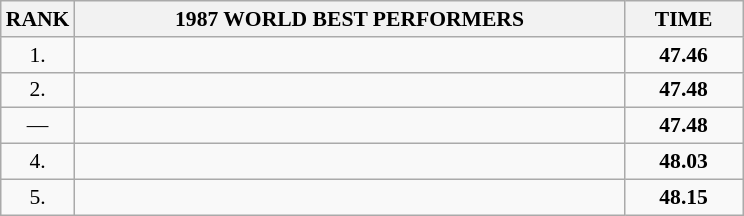<table class="wikitable" style="border-collapse: collapse; font-size: 90%;">
<tr>
<th>RANK</th>
<th align="center" style="width: 25em">1987 WORLD BEST PERFORMERS</th>
<th align="center" style="width: 5em">TIME</th>
</tr>
<tr>
<td align="center">1.</td>
<td></td>
<td align="center"><strong>47.46</strong></td>
</tr>
<tr>
<td align="center">2.</td>
<td></td>
<td align="center"><strong>47.48</strong></td>
</tr>
<tr>
<td align="center">—</td>
<td></td>
<td align="center"><strong>47.48</strong></td>
</tr>
<tr>
<td align="center">4.</td>
<td></td>
<td align="center"><strong>48.03</strong></td>
</tr>
<tr>
<td align="center">5.</td>
<td></td>
<td align="center"><strong>48.15</strong></td>
</tr>
</table>
